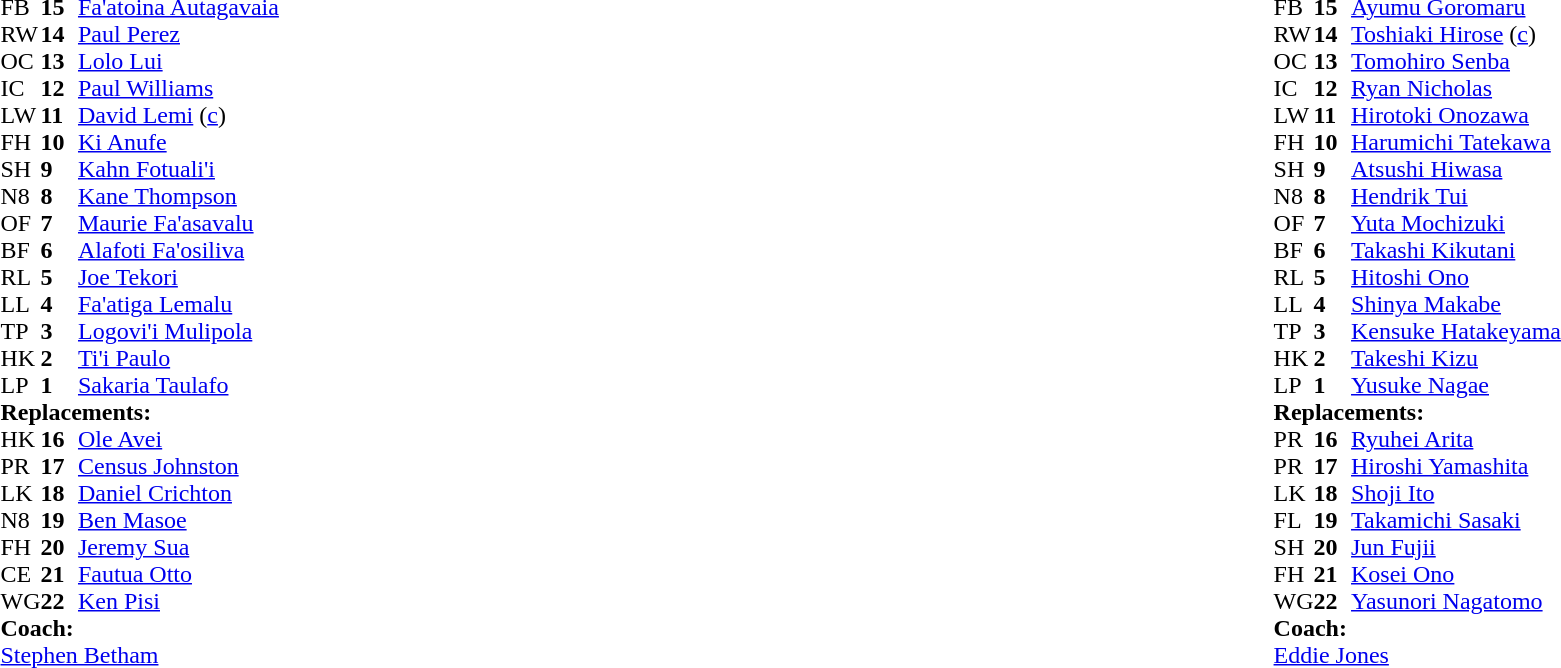<table width="100%">
<tr>
<td valign="top" width="50%"><br><table style="font-size: 100%" cellspacing="0" cellpadding="0">
<tr>
<th width="25"></th>
<th width="25"></th>
</tr>
<tr>
<td>FB</td>
<td><strong>15</strong></td>
<td><a href='#'>Fa'atoina Autagavaia</a></td>
</tr>
<tr>
<td>RW</td>
<td><strong>14</strong></td>
<td><a href='#'>Paul Perez</a></td>
</tr>
<tr>
<td>OC</td>
<td><strong>13</strong></td>
<td><a href='#'>Lolo Lui</a></td>
</tr>
<tr>
<td>IC</td>
<td><strong>12</strong></td>
<td><a href='#'>Paul Williams</a></td>
</tr>
<tr>
<td>LW</td>
<td><strong>11</strong></td>
<td><a href='#'>David Lemi</a> (<a href='#'>c</a>)</td>
</tr>
<tr>
<td>FH</td>
<td><strong>10</strong></td>
<td><a href='#'>Ki Anufe</a></td>
<td></td>
</tr>
<tr>
<td>SH</td>
<td><strong>9</strong></td>
<td><a href='#'>Kahn Fotuali'i</a></td>
</tr>
<tr>
<td>N8</td>
<td><strong>8</strong></td>
<td><a href='#'>Kane Thompson</a></td>
</tr>
<tr>
<td>OF</td>
<td><strong>7</strong></td>
<td><a href='#'>Maurie Fa'asavalu</a></td>
<td></td>
</tr>
<tr>
<td>BF</td>
<td><strong>6</strong></td>
<td><a href='#'>Alafoti Fa'osiliva</a></td>
</tr>
<tr>
<td>RL</td>
<td><strong>5</strong></td>
<td><a href='#'>Joe Tekori</a></td>
<td> </td>
</tr>
<tr>
<td>LL</td>
<td><strong>4</strong></td>
<td><a href='#'>Fa'atiga Lemalu</a></td>
</tr>
<tr>
<td>TP</td>
<td><strong>3</strong></td>
<td><a href='#'>Logovi'i Mulipola</a></td>
<td> </td>
</tr>
<tr>
<td>HK</td>
<td><strong>2</strong></td>
<td><a href='#'>Ti'i Paulo</a></td>
<td></td>
</tr>
<tr>
<td>LP</td>
<td><strong>1</strong></td>
<td><a href='#'>Sakaria Taulafo</a></td>
<td></td>
</tr>
<tr>
<td colspan=3><strong>Replacements:</strong></td>
</tr>
<tr>
<td>HK</td>
<td><strong>16</strong></td>
<td><a href='#'>Ole Avei</a></td>
<td></td>
</tr>
<tr>
<td>PR</td>
<td><strong>17</strong></td>
<td><a href='#'>Census Johnston</a></td>
<td>  </td>
</tr>
<tr>
<td>LK</td>
<td><strong>18</strong></td>
<td><a href='#'>Daniel Crichton</a></td>
<td></td>
</tr>
<tr>
<td>N8</td>
<td><strong>19</strong></td>
<td><a href='#'>Ben Masoe</a></td>
<td></td>
</tr>
<tr>
<td>FH</td>
<td><strong>20</strong></td>
<td><a href='#'>Jeremy Sua</a></td>
<td></td>
</tr>
<tr>
<td>CE</td>
<td><strong>21</strong></td>
<td><a href='#'>Fautua Otto</a></td>
</tr>
<tr>
<td>WG</td>
<td><strong>22</strong></td>
<td><a href='#'>Ken Pisi</a></td>
</tr>
<tr>
<td colspan=3><strong>Coach:</strong></td>
</tr>
<tr>
<td colspan="4"> <a href='#'>Stephen Betham</a></td>
</tr>
</table>
</td>
<td valign="top" width="50%"><br><table style="font-size: 100%" cellspacing="0" cellpadding="0" align="center">
<tr>
<th width="25"></th>
<th width="25"></th>
</tr>
<tr>
<td>FB</td>
<td><strong>15</strong></td>
<td><a href='#'>Ayumu Goromaru</a></td>
<td></td>
</tr>
<tr>
<td>RW</td>
<td><strong>14</strong></td>
<td><a href='#'>Toshiaki Hirose</a> (<a href='#'>c</a>)</td>
</tr>
<tr>
<td>OC</td>
<td><strong>13</strong></td>
<td><a href='#'>Tomohiro Senba</a></td>
</tr>
<tr>
<td>IC</td>
<td><strong>12</strong></td>
<td><a href='#'>Ryan Nicholas</a></td>
</tr>
<tr>
<td>LW</td>
<td><strong>11</strong></td>
<td><a href='#'>Hirotoki Onozawa</a></td>
</tr>
<tr>
<td>FH</td>
<td><strong>10</strong></td>
<td><a href='#'>Harumichi Tatekawa</a></td>
<td></td>
</tr>
<tr>
<td>SH</td>
<td><strong>9</strong></td>
<td><a href='#'>Atsushi Hiwasa</a></td>
<td></td>
</tr>
<tr>
<td>N8</td>
<td><strong>8</strong></td>
<td><a href='#'>Hendrik Tui</a></td>
</tr>
<tr>
<td>OF</td>
<td><strong>7</strong></td>
<td><a href='#'>Yuta Mochizuki</a></td>
<td></td>
</tr>
<tr>
<td>BF</td>
<td><strong>6</strong></td>
<td><a href='#'>Takashi Kikutani</a></td>
</tr>
<tr>
<td>RL</td>
<td><strong>5</strong></td>
<td><a href='#'>Hitoshi Ono</a></td>
</tr>
<tr>
<td>LL</td>
<td><strong>4</strong></td>
<td><a href='#'>Shinya Makabe</a></td>
<td></td>
</tr>
<tr>
<td>TP</td>
<td><strong>3</strong></td>
<td><a href='#'>Kensuke Hatakeyama</a></td>
<td></td>
</tr>
<tr>
<td>HK</td>
<td><strong>2</strong></td>
<td><a href='#'>Takeshi Kizu</a></td>
<td></td>
</tr>
<tr>
<td>LP</td>
<td><strong>1</strong></td>
<td><a href='#'>Yusuke Nagae</a></td>
</tr>
<tr>
<td colspan=3><strong>Replacements:</strong></td>
</tr>
<tr>
<td>PR</td>
<td><strong>16</strong></td>
<td><a href='#'>Ryuhei Arita</a></td>
<td></td>
</tr>
<tr>
<td>PR</td>
<td><strong>17</strong></td>
<td><a href='#'>Hiroshi Yamashita</a></td>
<td></td>
</tr>
<tr>
<td>LK</td>
<td><strong>18</strong></td>
<td><a href='#'>Shoji Ito</a></td>
<td></td>
</tr>
<tr>
<td>FL</td>
<td><strong>19</strong></td>
<td><a href='#'>Takamichi Sasaki</a></td>
<td></td>
</tr>
<tr>
<td>SH</td>
<td><strong>20</strong></td>
<td><a href='#'>Jun Fujii</a></td>
<td></td>
</tr>
<tr>
<td>FH</td>
<td><strong>21</strong></td>
<td><a href='#'>Kosei Ono</a></td>
<td></td>
</tr>
<tr>
<td>WG</td>
<td><strong>22</strong></td>
<td><a href='#'>Yasunori Nagatomo</a></td>
<td></td>
</tr>
<tr>
<td colspan=3><strong>Coach:</strong></td>
</tr>
<tr>
<td colspan="4"> <a href='#'>Eddie Jones</a></td>
</tr>
</table>
</td>
</tr>
</table>
